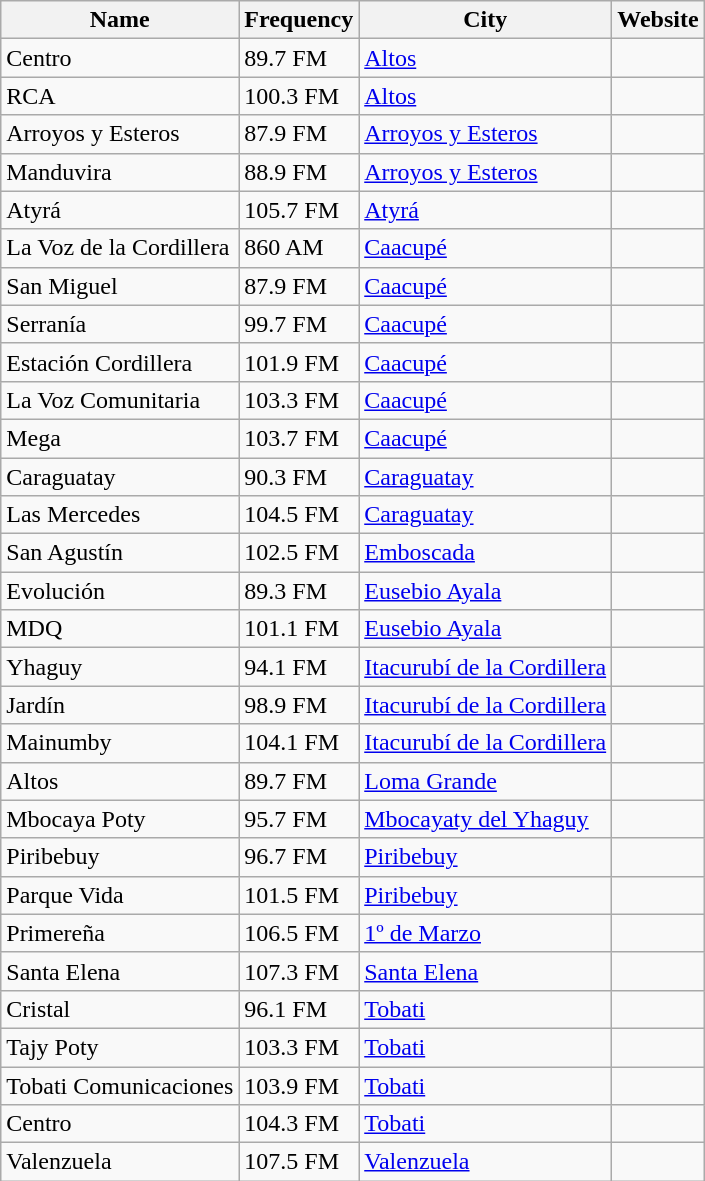<table class="wikitable sortable">
<tr>
<th>Name</th>
<th>Frequency</th>
<th>City</th>
<th>Website</th>
</tr>
<tr>
<td>Centro</td>
<td>89.7 FM</td>
<td><a href='#'>Altos</a></td>
<td></td>
</tr>
<tr>
<td>RCA</td>
<td>100.3 FM</td>
<td><a href='#'>Altos</a></td>
<td></td>
</tr>
<tr>
<td>Arroyos y Esteros</td>
<td>87.9 FM</td>
<td><a href='#'>Arroyos y Esteros</a></td>
<td></td>
</tr>
<tr>
<td>Manduvira</td>
<td>88.9 FM</td>
<td><a href='#'>Arroyos y Esteros</a></td>
<td></td>
</tr>
<tr>
<td>Atyrá</td>
<td>105.7 FM</td>
<td><a href='#'>Atyrá</a></td>
<td></td>
</tr>
<tr>
<td>La Voz de la Cordillera</td>
<td>860 AM</td>
<td><a href='#'>Caacupé</a></td>
<td></td>
</tr>
<tr>
<td>San Miguel</td>
<td>87.9 FM</td>
<td><a href='#'>Caacupé</a></td>
<td></td>
</tr>
<tr>
<td>Serranía</td>
<td>99.7 FM</td>
<td><a href='#'>Caacupé</a></td>
<td></td>
</tr>
<tr>
<td>Estación Cordillera</td>
<td>101.9 FM</td>
<td><a href='#'>Caacupé</a></td>
<td></td>
</tr>
<tr>
<td>La Voz Comunitaria</td>
<td>103.3 FM</td>
<td><a href='#'>Caacupé</a></td>
<td></td>
</tr>
<tr>
<td>Mega</td>
<td>103.7 FM</td>
<td><a href='#'>Caacupé</a></td>
<td></td>
</tr>
<tr>
<td>Caraguatay</td>
<td>90.3 FM</td>
<td><a href='#'>Caraguatay</a></td>
<td></td>
</tr>
<tr>
<td>Las Mercedes</td>
<td>104.5 FM</td>
<td><a href='#'>Caraguatay</a></td>
<td></td>
</tr>
<tr>
<td>San Agustín</td>
<td>102.5 FM</td>
<td><a href='#'>Emboscada</a></td>
<td></td>
</tr>
<tr>
<td>Evolución</td>
<td>89.3 FM</td>
<td><a href='#'>Eusebio Ayala</a></td>
<td></td>
</tr>
<tr>
<td>MDQ</td>
<td>101.1 FM</td>
<td><a href='#'>Eusebio Ayala</a></td>
<td></td>
</tr>
<tr>
<td>Yhaguy</td>
<td>94.1 FM</td>
<td><a href='#'>Itacurubí de la Cordillera</a></td>
<td></td>
</tr>
<tr>
<td>Jardín</td>
<td>98.9 FM</td>
<td><a href='#'>Itacurubí de la Cordillera</a></td>
<td></td>
</tr>
<tr>
<td>Mainumby</td>
<td>104.1 FM</td>
<td><a href='#'>Itacurubí de la Cordillera</a></td>
<td></td>
</tr>
<tr>
<td>Altos</td>
<td>89.7 FM</td>
<td><a href='#'>Loma Grande</a></td>
<td></td>
</tr>
<tr>
<td>Mbocaya Poty</td>
<td>95.7 FM</td>
<td><a href='#'>Mbocayaty del Yhaguy</a></td>
<td></td>
</tr>
<tr>
<td>Piribebuy</td>
<td>96.7 FM</td>
<td><a href='#'>Piribebuy</a></td>
<td></td>
</tr>
<tr>
<td>Parque Vida</td>
<td>101.5 FM</td>
<td><a href='#'>Piribebuy</a></td>
<td></td>
</tr>
<tr>
<td>Primereña</td>
<td>106.5 FM</td>
<td><a href='#'>1º de Marzo</a></td>
<td></td>
</tr>
<tr>
<td>Santa Elena</td>
<td>107.3 FM</td>
<td><a href='#'>Santa Elena</a></td>
<td></td>
</tr>
<tr>
<td>Cristal</td>
<td>96.1 FM</td>
<td><a href='#'>Tobati</a></td>
<td></td>
</tr>
<tr>
<td>Tajy Poty</td>
<td>103.3 FM</td>
<td><a href='#'>Tobati</a></td>
<td></td>
</tr>
<tr>
<td>Tobati Comunicaciones</td>
<td>103.9 FM</td>
<td><a href='#'>Tobati</a></td>
<td></td>
</tr>
<tr>
<td>Centro</td>
<td>104.3 FM</td>
<td><a href='#'>Tobati</a></td>
<td></td>
</tr>
<tr>
<td>Valenzuela</td>
<td>107.5 FM</td>
<td><a href='#'>Valenzuela</a></td>
<td></td>
</tr>
</table>
